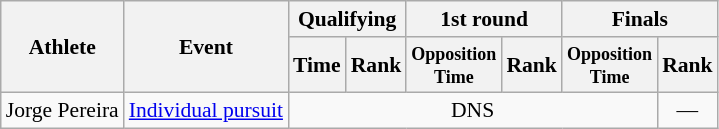<table class=wikitable style="font-size:90%">
<tr>
<th rowspan="2">Athlete</th>
<th rowspan="2">Event</th>
<th colspan="2">Qualifying</th>
<th colspan="2">1st round</th>
<th colspan="2">Finals</th>
</tr>
<tr>
<th>Time</th>
<th>Rank</th>
<th style="line-height:1em"><small>Opposition<br>Time</small></th>
<th>Rank</th>
<th style="line-height:1em"><small>Opposition<br>Time</small></th>
<th>Rank</th>
</tr>
<tr>
<td align=center>Jorge Pereira</td>
<td align=center><a href='#'>Individual pursuit</a></td>
<td align=center colspan=5>DNS</td>
<td align=center>—</td>
</tr>
</table>
